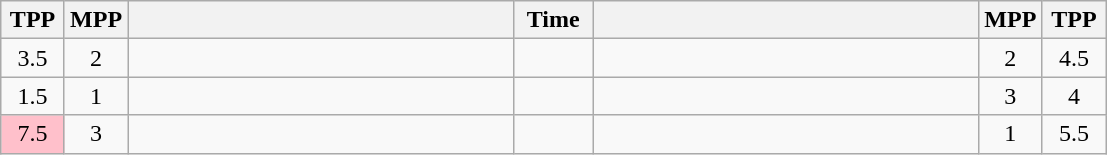<table class="wikitable" style="text-align: center;" |>
<tr>
<th width="35">TPP</th>
<th width="35">MPP</th>
<th width="250"></th>
<th width="45">Time</th>
<th width="250"></th>
<th width="35">MPP</th>
<th width="35">TPP</th>
</tr>
<tr>
<td>3.5</td>
<td>2</td>
<td style="text-align:left;"></td>
<td></td>
<td style="text-align:left;"></td>
<td>2</td>
<td>4.5</td>
</tr>
<tr>
<td>1.5</td>
<td>1</td>
<td style="text-align:left;"><strong></strong></td>
<td></td>
<td style="text-align:left;"></td>
<td>3</td>
<td>4</td>
</tr>
<tr>
<td bgcolor=pink>7.5</td>
<td>3</td>
<td style="text-align:left;"></td>
<td></td>
<td style="text-align:left;"><strong></strong></td>
<td>1</td>
<td>5.5</td>
</tr>
</table>
